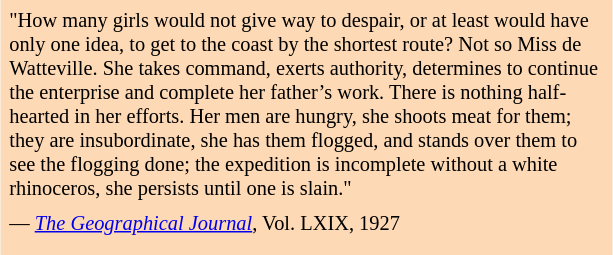<table class="toccolours" style="float: right; margin-left: 1em; margin-right: 2em; font-size: 85%; background:#FDD9B5; color:black; width:30em; max-width: 40%;" cellspacing="5">
<tr>
<td style="text-align: left;">"How many girls would not give way to despair, or at least would have only one idea, to get to the coast by the shortest route? Not so Miss de Watteville. She takes command, exerts authority, determines to continue the enterprise and complete her father’s work. There is nothing half-hearted in her efforts. Her men are hungry, she shoots meat for them; they are insubordinate, she has them flogged, and stands over them to see the flogging done; the expedition is incomplete without a white rhinoceros, she persists until one is slain."<br></td>
</tr>
<tr>
<td>― <em><a href='#'>The Geographical Journal</a></em>, Vol. LXIX, 1927</td>
</tr>
<tr>
<td style="text-align: left;"></td>
</tr>
</table>
